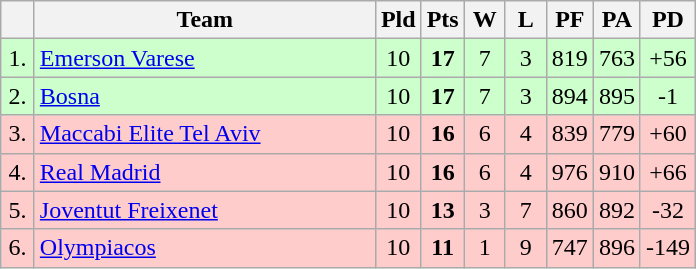<table class="wikitable" style="text-align:center">
<tr>
<th width=15></th>
<th width=220>Team</th>
<th width=20>Pld</th>
<th width=20>Pts</th>
<th width=20>W</th>
<th width=20>L</th>
<th width=20>PF</th>
<th width=20>PA</th>
<th width=20>PD</th>
</tr>
<tr style="background: #ccffcc;">
<td>1.</td>
<td align=left> <a href='#'>Emerson Varese</a></td>
<td>10</td>
<td><strong>17</strong></td>
<td>7</td>
<td>3</td>
<td>819</td>
<td>763</td>
<td>+56</td>
</tr>
<tr style="background: #ccffcc;">
<td>2.</td>
<td align=left> <a href='#'>Bosna</a></td>
<td>10</td>
<td><strong>17</strong></td>
<td>7</td>
<td>3</td>
<td>894</td>
<td>895</td>
<td>-1</td>
</tr>
<tr style="background: #ffcccc;">
<td>3.</td>
<td align=left> <a href='#'>Maccabi Elite Tel Aviv</a></td>
<td>10</td>
<td><strong>16</strong></td>
<td>6</td>
<td>4</td>
<td>839</td>
<td>779</td>
<td>+60</td>
</tr>
<tr style="background: #ffcccc;">
<td>4.</td>
<td align=left> <a href='#'>Real Madrid</a></td>
<td>10</td>
<td><strong>16</strong></td>
<td>6</td>
<td>4</td>
<td>976</td>
<td>910</td>
<td>+66</td>
</tr>
<tr style="background: #ffcccc;">
<td>5.</td>
<td align=left> <a href='#'>Joventut Freixenet</a></td>
<td>10</td>
<td><strong>13</strong></td>
<td>3</td>
<td>7</td>
<td>860</td>
<td>892</td>
<td>-32</td>
</tr>
<tr style="background: #ffcccc;">
<td>6.</td>
<td align=left> <a href='#'>Olympiacos</a></td>
<td>10</td>
<td><strong>11</strong></td>
<td>1</td>
<td>9</td>
<td>747</td>
<td>896</td>
<td>-149</td>
</tr>
</table>
